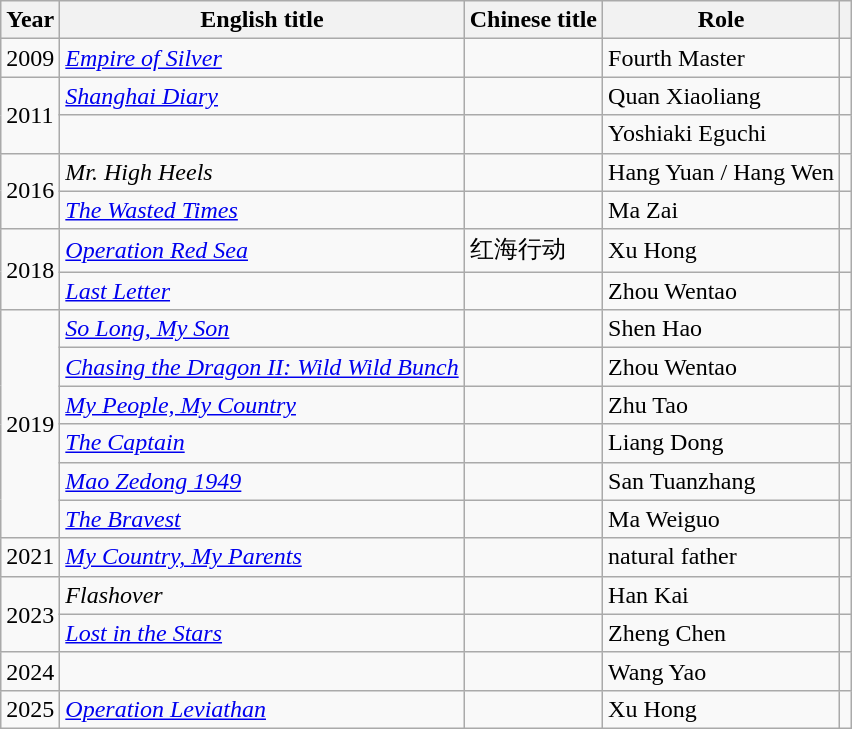<table class="wikitable">
<tr>
<th>Year</th>
<th>English title</th>
<th>Chinese title</th>
<th>Role</th>
<th></th>
</tr>
<tr>
<td>2009</td>
<td><em><a href='#'>Empire of Silver</a></em></td>
<td></td>
<td>Fourth Master</td>
<td></td>
</tr>
<tr>
<td rowspan="2">2011</td>
<td><em><a href='#'>Shanghai Diary</a></em></td>
<td></td>
<td>Quan Xiaoliang</td>
<td></td>
</tr>
<tr>
<td></td>
<td></td>
<td>Yoshiaki Eguchi</td>
<td></td>
</tr>
<tr>
<td rowspan="2">2016</td>
<td><em>Mr. High Heels</em></td>
<td></td>
<td>Hang Yuan / Hang Wen</td>
<td></td>
</tr>
<tr>
<td><em><a href='#'>The Wasted Times</a></em></td>
<td></td>
<td>Ma Zai</td>
<td></td>
</tr>
<tr>
<td rowspan="2">2018</td>
<td><em><a href='#'>Operation Red Sea</a></em></td>
<td>红海行动</td>
<td>Xu Hong</td>
<td></td>
</tr>
<tr>
<td><em><a href='#'>Last Letter</a></em></td>
<td></td>
<td>Zhou Wentao</td>
<td></td>
</tr>
<tr>
<td rowspan="6">2019</td>
<td><em><a href='#'>So Long, My Son</a></em></td>
<td></td>
<td>Shen Hao</td>
<td></td>
</tr>
<tr>
<td><em><a href='#'>Chasing the Dragon II: Wild Wild Bunch</a></em></td>
<td></td>
<td>Zhou Wentao</td>
<td></td>
</tr>
<tr>
<td><em><a href='#'>My People, My Country</a></em></td>
<td></td>
<td>Zhu Tao</td>
<td></td>
</tr>
<tr>
<td><em><a href='#'>The Captain</a></em></td>
<td></td>
<td>Liang Dong</td>
<td></td>
</tr>
<tr>
<td><em><a href='#'>Mao Zedong 1949</a></em></td>
<td></td>
<td>San Tuanzhang</td>
<td></td>
</tr>
<tr>
<td><em><a href='#'>The Bravest</a></em></td>
<td></td>
<td>Ma Weiguo</td>
<td></td>
</tr>
<tr>
<td>2021</td>
<td><em><a href='#'>My Country, My Parents</a></em></td>
<td></td>
<td>natural father</td>
<td></td>
</tr>
<tr>
<td rowspan="2">2023</td>
<td><em>Flashover</em></td>
<td></td>
<td>Han Kai</td>
<td></td>
</tr>
<tr>
<td><em><a href='#'>Lost in the Stars</a></em></td>
<td></td>
<td>Zheng Chen</td>
<td></td>
</tr>
<tr>
<td>2024</td>
<td></td>
<td></td>
<td>Wang Yao</td>
<td></td>
</tr>
<tr>
<td>2025</td>
<td><em><a href='#'>Operation Leviathan</a></em></td>
<td></td>
<td>Xu Hong</td>
<td></td>
</tr>
</table>
